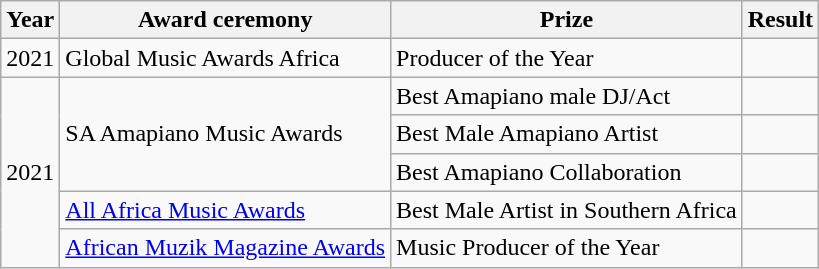<table class ="wikitable">
<tr>
<th>Year</th>
<th>Award ceremony</th>
<th>Prize</th>
<th>Result</th>
</tr>
<tr>
<td>2021</td>
<td>Global Music Awards Africa</td>
<td>Producer of the Year</td>
<td></td>
</tr>
<tr>
<td rowspan="5">2021</td>
<td rowspan="3">SA Amapiano Music Awards</td>
<td>Best Amapiano male DJ/Act</td>
<td></td>
</tr>
<tr>
<td>Best Male Amapiano Artist</td>
<td></td>
</tr>
<tr>
<td>Best Amapiano Collaboration</td>
<td></td>
</tr>
<tr>
<td><a href='#'>All Africa Music Awards</a></td>
<td>Best Male Artist in Southern Africa</td>
<td></td>
</tr>
<tr>
<td><a href='#'>African Muzik Magazine Awards</a></td>
<td>Music Producer of the Year</td>
<td></td>
</tr>
</table>
